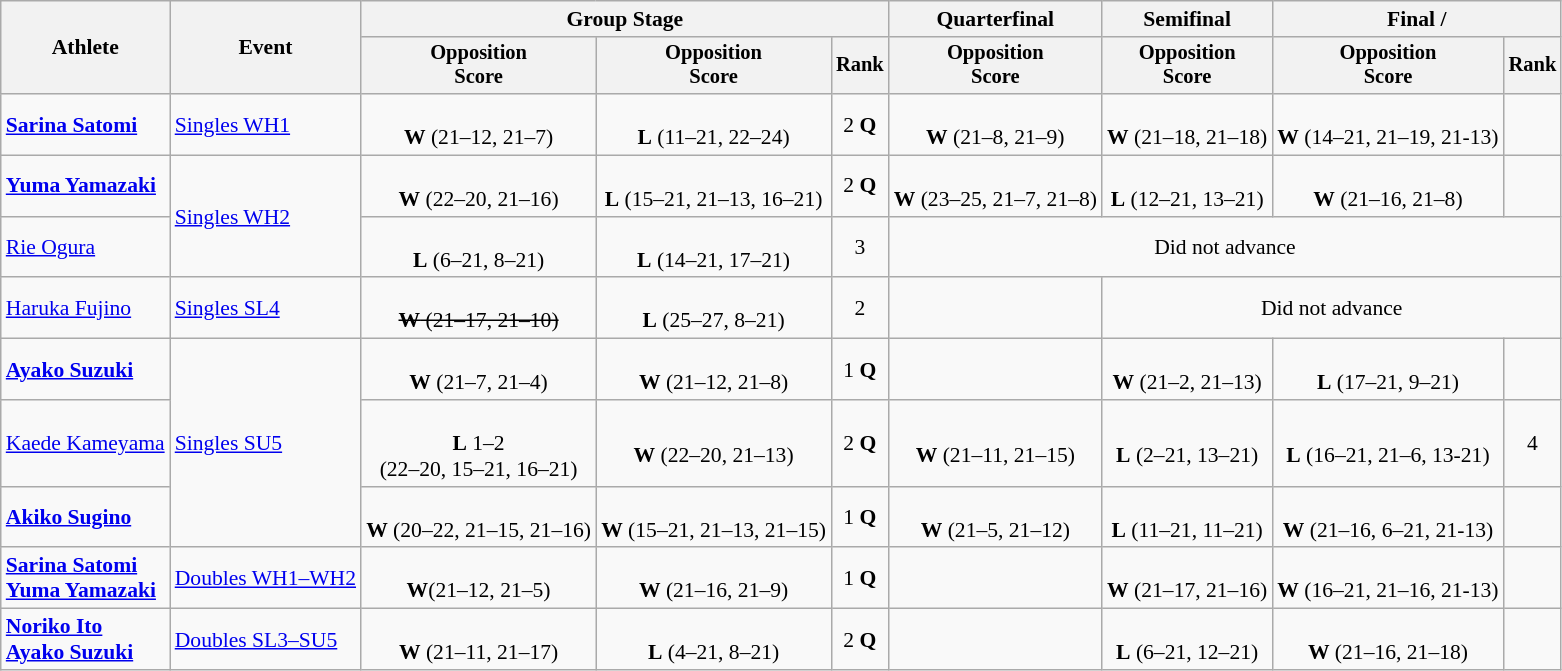<table class="wikitable" style="font-size:90%; text-align:center">
<tr>
<th rowspan="2">Athlete</th>
<th rowspan="2">Event</th>
<th colspan="3">Group Stage</th>
<th>Quarterfinal</th>
<th>Semifinal</th>
<th colspan="2">Final / </th>
</tr>
<tr style="font-size:95%">
<th>Opposition<br>Score</th>
<th>Opposition<br>Score</th>
<th>Rank</th>
<th>Opposition<br>Score</th>
<th>Opposition<br>Score</th>
<th>Opposition<br>Score</th>
<th>Rank</th>
</tr>
<tr>
<td align="left"><strong><a href='#'>Sarina Satomi</a></strong></td>
<td align="left"><a href='#'>Singles WH1</a></td>
<td><br><strong>W</strong> (21–12, 21–7)</td>
<td><br><strong>L</strong> (11–21, 22–24)</td>
<td>2 <strong>Q</strong></td>
<td><br><strong>W</strong> (21–8, 21–9)</td>
<td><br><strong>W</strong> (21–18, 21–18)</td>
<td><br><strong>W</strong> (14–21, 21–19, 21-13)</td>
<td></td>
</tr>
<tr>
<td align="left"><strong><a href='#'>Yuma Yamazaki</a></strong></td>
<td align="left" rowspan="2"><a href='#'>Singles WH2</a></td>
<td><br><strong>W</strong> (22–20, 21–16)</td>
<td><br><strong>L</strong> (15–21, 21–13, 16–21)</td>
<td>2 <strong>Q</strong></td>
<td><br><strong>W</strong> (23–25, 21–7, 21–8)</td>
<td><br><strong>L</strong> (12–21, 13–21)</td>
<td><br><strong>W</strong> (21–16, 21–8)</td>
<td></td>
</tr>
<tr>
<td align="left"><a href='#'>Rie Ogura</a></td>
<td><br><strong>L</strong> (6–21, 8–21)</td>
<td><br><strong>L</strong> (14–21, 17–21)</td>
<td>3</td>
<td colspan="4">Did not advance</td>
</tr>
<tr>
<td align="left"><a href='#'>Haruka Fujino</a></td>
<td align="left"><a href='#'>Singles SL4</a></td>
<td><br><s><strong>W</strong> (21–17, 21–10)</s></td>
<td><br><strong>L</strong> (25–27, 8–21)</td>
<td>2</td>
<td></td>
<td colspan="3">Did not advance</td>
</tr>
<tr>
<td align="left"><strong><a href='#'>Ayako Suzuki</a></strong></td>
<td align="left" rowspan="3"><a href='#'>Singles SU5</a></td>
<td><br><strong>W</strong> (21–7, 21–4)</td>
<td><br><strong>W</strong> (21–12, 21–8)</td>
<td>1 <strong>Q</strong></td>
<td></td>
<td><br><strong>W</strong> (21–2, 21–13)</td>
<td><br><strong>L</strong> (17–21, 9–21)</td>
<td></td>
</tr>
<tr>
<td align="left"><a href='#'>Kaede Kameyama</a></td>
<td><br><strong>L</strong> 1–2<br>(22–20, 15–21, 16–21)</td>
<td><br><strong>W</strong> (22–20, 21–13)</td>
<td>2 <strong>Q</strong></td>
<td><br><strong>W</strong> (21–11, 21–15)</td>
<td><br><strong>L</strong> (2–21, 13–21)</td>
<td><br><strong>L</strong> (16–21, 21–6, 13-21)</td>
<td>4</td>
</tr>
<tr>
<td align="left"><strong><a href='#'>Akiko Sugino</a></strong></td>
<td><br><strong>W</strong> (20–22, 21–15, 21–16)</td>
<td><br><strong>W</strong> (15–21, 21–13, 21–15)</td>
<td>1 <strong>Q</strong></td>
<td><br><strong>W</strong> (21–5, 21–12)</td>
<td><br><strong>L</strong> (11–21, 11–21)</td>
<td><br><strong>W</strong> (21–16, 6–21, 21-13)</td>
<td></td>
</tr>
<tr>
<td align="left"><strong><a href='#'>Sarina Satomi</a><br><a href='#'>Yuma Yamazaki</a></strong></td>
<td align="left"><a href='#'>Doubles WH1–WH2</a></td>
<td><br><strong>W</strong>(21–12, 21–5)</td>
<td><br><strong>W</strong> (21–16, 21–9)</td>
<td>1 <strong>Q</strong></td>
<td></td>
<td><br><strong>W</strong> (21–17, 21–16)</td>
<td><br><strong>W</strong> (16–21, 21–16, 21-13)</td>
<td></td>
</tr>
<tr>
<td align="left"><strong><a href='#'>Noriko Ito</a><br><a href='#'>Ayako Suzuki</a></strong></td>
<td align="left"><a href='#'>Doubles SL3–SU5</a></td>
<td><br><strong>W</strong> (21–11, 21–17)</td>
<td><br><strong>L</strong> (4–21, 8–21)</td>
<td>2 <strong>Q</strong></td>
<td></td>
<td><br><strong>L</strong> (6–21, 12–21)</td>
<td><br><strong>W</strong> (21–16, 21–18)</td>
<td></td>
</tr>
</table>
